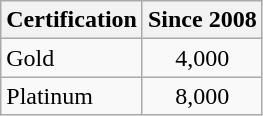<table class="wikitable" style="text-align:center">
<tr>
<th>Certification</th>
<th>Since 2008</th>
</tr>
<tr>
<td style="text-align:left;">Gold</td>
<td>4,000</td>
</tr>
<tr>
<td style="text-align:left;">Platinum</td>
<td>8,000</td>
</tr>
</table>
